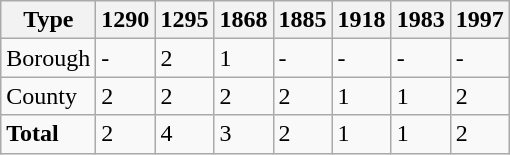<table class="wikitable">
<tr>
<th>Type</th>
<th>1290</th>
<th>1295</th>
<th>1868</th>
<th>1885</th>
<th>1918</th>
<th>1983</th>
<th>1997</th>
</tr>
<tr>
<td>Borough</td>
<td>-</td>
<td>2</td>
<td>1</td>
<td>-</td>
<td>-</td>
<td>-</td>
<td>-</td>
</tr>
<tr>
<td>County</td>
<td>2</td>
<td>2</td>
<td>2</td>
<td>2</td>
<td>1</td>
<td>1</td>
<td>2</td>
</tr>
<tr>
<td><strong>Total</strong></td>
<td>2</td>
<td>4</td>
<td>3</td>
<td>2</td>
<td>1</td>
<td>1</td>
<td>2</td>
</tr>
</table>
